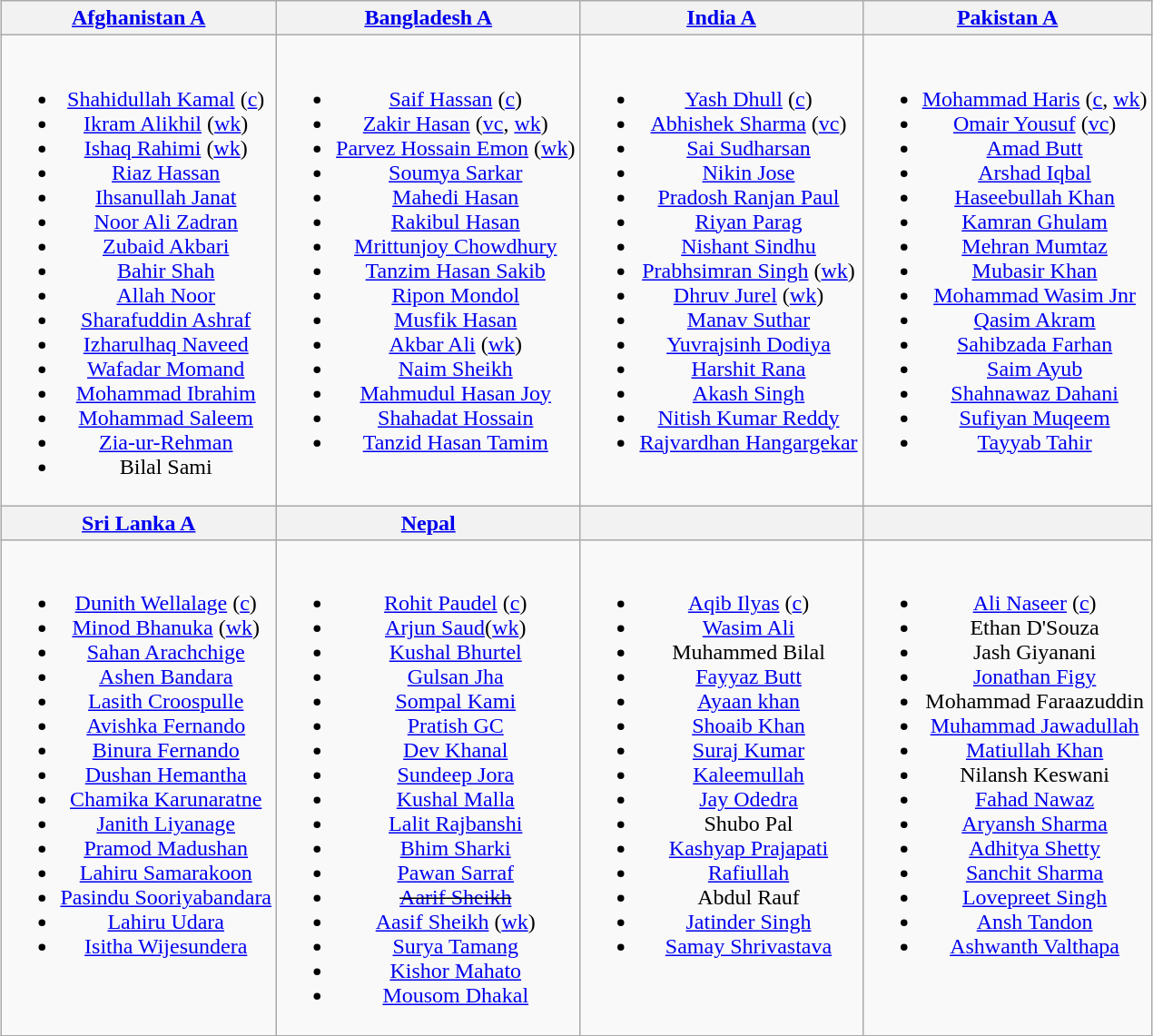<table class="wikitable" style="text-align:center; margin:auto">
<tr>
<th> <a href='#'>Afghanistan A</a></th>
<th> <a href='#'>Bangladesh A</a></th>
<th> <a href='#'>India A</a></th>
<th> <a href='#'>Pakistan A</a></th>
</tr>
<tr style="vertical-align:top; height:20em">
<td><br><ul><li><a href='#'>Shahidullah Kamal</a> (<a href='#'>c</a>)</li><li><a href='#'>Ikram Alikhil</a> (<a href='#'>wk</a>)</li><li><a href='#'>Ishaq Rahimi</a> (<a href='#'>wk</a>)</li><li><a href='#'>Riaz Hassan</a></li><li><a href='#'>Ihsanullah Janat</a></li><li><a href='#'>Noor Ali Zadran</a></li><li><a href='#'>Zubaid Akbari</a></li><li><a href='#'>Bahir Shah</a></li><li><a href='#'>Allah Noor</a></li><li><a href='#'>Sharafuddin Ashraf</a></li><li><a href='#'>Izharulhaq Naveed</a></li><li><a href='#'>Wafadar Momand</a></li><li><a href='#'>Mohammad Ibrahim</a></li><li><a href='#'>Mohammad Saleem</a></li><li><a href='#'>Zia-ur-Rehman</a></li><li>Bilal Sami</li></ul></td>
<td><br><ul><li><a href='#'>Saif Hassan</a> (<a href='#'>c</a>)</li><li><a href='#'>Zakir Hasan</a> (<a href='#'>vc</a>, <a href='#'>wk</a>)</li><li><a href='#'>Parvez Hossain Emon</a> (<a href='#'>wk</a>)</li><li><a href='#'>Soumya Sarkar</a></li><li><a href='#'>Mahedi Hasan</a></li><li><a href='#'>Rakibul Hasan</a></li><li><a href='#'>Mrittunjoy Chowdhury</a></li><li><a href='#'>Tanzim Hasan Sakib</a></li><li><a href='#'>Ripon Mondol</a></li><li><a href='#'>Musfik Hasan</a></li><li><a href='#'>Akbar Ali</a> (<a href='#'>wk</a>)</li><li><a href='#'>Naim Sheikh</a></li><li><a href='#'>Mahmudul Hasan Joy</a></li><li><a href='#'>Shahadat Hossain</a></li><li><a href='#'>Tanzid Hasan Tamim</a></li></ul></td>
<td><br><ul><li><a href='#'>Yash Dhull</a>  (<a href='#'>c</a>)</li><li><a href='#'>Abhishek Sharma</a> (<a href='#'>vc</a>)</li><li><a href='#'>Sai Sudharsan</a></li><li><a href='#'>Nikin Jose</a></li><li><a href='#'>Pradosh Ranjan Paul</a></li><li><a href='#'>Riyan Parag</a></li><li><a href='#'>Nishant Sindhu</a></li><li><a href='#'>Prabhsimran Singh</a> (<a href='#'>wk</a>)</li><li><a href='#'>Dhruv Jurel</a> (<a href='#'>wk</a>)</li><li><a href='#'>Manav Suthar</a></li><li><a href='#'>Yuvrajsinh Dodiya</a></li><li><a href='#'>Harshit Rana</a></li><li><a href='#'>Akash Singh</a></li><li><a href='#'>Nitish Kumar Reddy</a></li><li><a href='#'>Rajvardhan Hangargekar</a></li></ul></td>
<td><br><ul><li><a href='#'>Mohammad Haris</a> (<a href='#'>c</a>, <a href='#'>wk</a>)</li><li><a href='#'>Omair Yousuf</a> (<a href='#'>vc</a>)</li><li><a href='#'>Amad Butt</a></li><li><a href='#'>Arshad Iqbal</a></li><li><a href='#'>Haseebullah Khan</a></li><li><a href='#'>Kamran Ghulam</a></li><li><a href='#'>Mehran Mumtaz</a></li><li><a href='#'>Mubasir Khan</a></li><li><a href='#'>Mohammad Wasim Jnr</a></li><li><a href='#'>Qasim Akram</a></li><li><a href='#'>Sahibzada Farhan</a></li><li><a href='#'>Saim Ayub</a></li><li><a href='#'>Shahnawaz Dahani</a></li><li><a href='#'>Sufiyan Muqeem</a></li><li><a href='#'>Tayyab Tahir</a></li></ul></td>
</tr>
<tr>
<th> <a href='#'>Sri Lanka A</a></th>
<th> <a href='#'>Nepal</a></th>
<th></th>
<th></th>
</tr>
<tr style="vertical-align:top; height:20em">
<td><br><ul><li><a href='#'>Dunith Wellalage</a> (<a href='#'>c</a>)</li><li><a href='#'>Minod Bhanuka</a> (<a href='#'>wk</a>)</li><li><a href='#'>Sahan Arachchige</a></li><li><a href='#'>Ashen Bandara</a></li><li><a href='#'>Lasith Croospulle</a></li><li><a href='#'>Avishka Fernando</a></li><li><a href='#'>Binura Fernando</a></li><li><a href='#'>Dushan Hemantha</a></li><li><a href='#'>Chamika Karunaratne</a></li><li><a href='#'>Janith Liyanage</a></li><li><a href='#'>Pramod Madushan</a></li><li><a href='#'>Lahiru Samarakoon</a></li><li><a href='#'>Pasindu Sooriyabandara</a></li><li><a href='#'>Lahiru Udara</a></li><li><a href='#'>Isitha Wijesundera</a></li></ul></td>
<td><br><ul><li><a href='#'>Rohit Paudel</a> (<a href='#'>c</a>)</li><li><a href='#'>Arjun Saud</a>(<a href='#'>wk</a>)</li><li><a href='#'>Kushal Bhurtel</a></li><li><a href='#'>Gulsan Jha</a></li><li><a href='#'>Sompal Kami</a></li><li><a href='#'>Pratish GC</a></li><li><a href='#'>Dev Khanal</a></li><li><a href='#'>Sundeep Jora</a></li><li><a href='#'>Kushal Malla</a></li><li><a href='#'>Lalit Rajbanshi</a></li><li><a href='#'>Bhim Sharki</a></li><li><a href='#'>Pawan Sarraf</a></li><li><s><a href='#'>Aarif Sheikh</a></s></li><li><a href='#'>Aasif Sheikh</a> (<a href='#'>wk</a>)</li><li><a href='#'>Surya Tamang</a></li><li><a href='#'>Kishor Mahato</a></li><li><a href='#'>Mousom Dhakal</a></li></ul></td>
<td><br><ul><li><a href='#'>Aqib Ilyas</a> (<a href='#'>c</a>)</li><li><a href='#'>Wasim Ali</a></li><li>Muhammed Bilal</li><li><a href='#'>Fayyaz Butt</a></li><li><a href='#'>Ayaan khan</a></li><li><a href='#'>Shoaib Khan</a></li><li><a href='#'>Suraj Kumar</a></li><li><a href='#'>Kaleemullah</a></li><li><a href='#'>Jay Odedra</a></li><li>Shubo Pal</li><li><a href='#'>Kashyap Prajapati</a></li><li><a href='#'>Rafiullah</a></li><li>Abdul Rauf</li><li><a href='#'>Jatinder Singh</a></li><li><a href='#'>Samay Shrivastava</a></li></ul></td>
<td><br><ul><li><a href='#'>Ali Naseer</a> (<a href='#'>c</a>)</li><li>Ethan D'Souza</li><li>Jash Giyanani</li><li><a href='#'>Jonathan Figy</a></li><li>Mohammad Faraazuddin</li><li><a href='#'>Muhammad Jawadullah</a></li><li><a href='#'>Matiullah Khan</a></li><li>Nilansh Keswani</li><li><a href='#'>Fahad Nawaz</a></li><li><a href='#'>Aryansh Sharma</a></li><li><a href='#'>Adhitya Shetty</a></li><li><a href='#'>Sanchit Sharma</a></li><li><a href='#'>Lovepreet Singh</a></li><li><a href='#'>Ansh Tandon</a></li><li><a href='#'>Ashwanth Valthapa</a></li></ul></td>
</tr>
</table>
